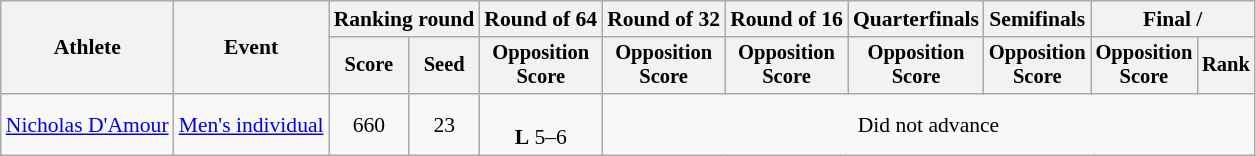<table class="wikitable" style="font-size:90%">
<tr>
<th rowspan=2>Athlete</th>
<th rowspan=2>Event</th>
<th colspan="2">Ranking round</th>
<th>Round of 64</th>
<th>Round of 32</th>
<th>Round of 16</th>
<th>Quarterfinals</th>
<th>Semifinals</th>
<th colspan="2">Final / </th>
</tr>
<tr style="font-size:95%">
<th>Score</th>
<th>Seed</th>
<th>Opposition<br>Score</th>
<th>Opposition<br>Score</th>
<th>Opposition<br>Score</th>
<th>Opposition<br>Score</th>
<th>Opposition<br>Score</th>
<th>Opposition<br>Score</th>
<th>Rank</th>
</tr>
<tr align=center>
<td align=left><a href='#'>Nicholas D'Amour</a></td>
<td align=left><a href='#'>Men's individual</a></td>
<td>660</td>
<td>23</td>
<td><br><strong>L</strong> 5–6</td>
<td colspan=6>Did not advance</td>
</tr>
</table>
